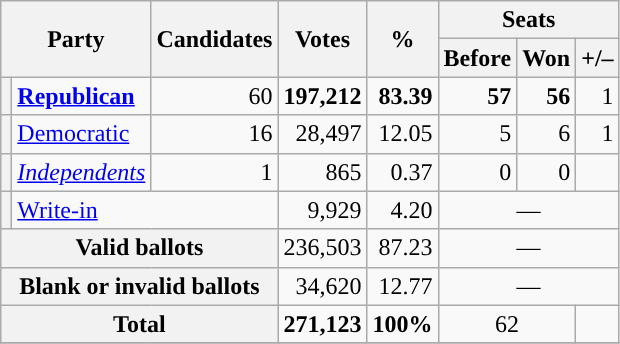<table class="wikitable">
<tr>
<th rowspan="2" colspan="2">Party</th>
<th rowspan="2">Candidates</th>
<th rowspan="2">Votes</th>
<th rowspan="2">%</th>
<th colspan="5">Seats</th>
</tr>
<tr>
<th>Before<br></th>
<th>Won<br></th>
<th>+/–</th>
</tr>
<tr>
<th style="background-color:"></th>
<td><strong><a href='#'>Republican</a></strong></td>
<td align="right">60</td>
<td align="right"><strong>197,212</strong></td>
<td align="right"><strong>83.39</strong></td>
<td align="right"><strong>57</strong></td>
<td align="right"><strong>56</strong></td>
<td align="right"> 1</td>
</tr>
<tr>
<th style="background-color:"></th>
<td><a href='#'>Democratic</a></td>
<td align="right">16</td>
<td align="right">28,497</td>
<td align="right">12.05</td>
<td align="right">5</td>
<td align="right">6</td>
<td align="right"> 1</td>
</tr>
<tr>
<th style="background-color:"></th>
<td><em><a href='#'>Independents</a></em></td>
<td align="right">1</td>
<td align="right">865</td>
<td align="right">0.37</td>
<td align="right">0</td>
<td align="right">0</td>
<td align="right"></td>
</tr>
<tr>
<th style="background-color:ffffff"></th>
<td colspan=2><a href='#'>Write-in</a></td>
<td align="right">9,929</td>
<td align="right">4.20</td>
<td align="center" colspan="3">—</td>
</tr>
<tr>
<th colspan="3">Valid ballots</th>
<td align="right">236,503</td>
<td align="right">87.23</td>
<td align="center" colspan="3">—</td>
</tr>
<tr>
<th colspan="3">Blank or invalid ballots</th>
<td align="right">34,620</td>
<td align="right">12.77</td>
<td align="center" colspan="3">—</td>
</tr>
<tr>
<th colspan="3">Total</th>
<td align="right"><strong>271,123</strong></td>
<td align="right"><strong>100%</strong></td>
<td colspan="2" align="center">62</td>
<td align="right"></td>
</tr>
<tr>
</tr>
</table>
